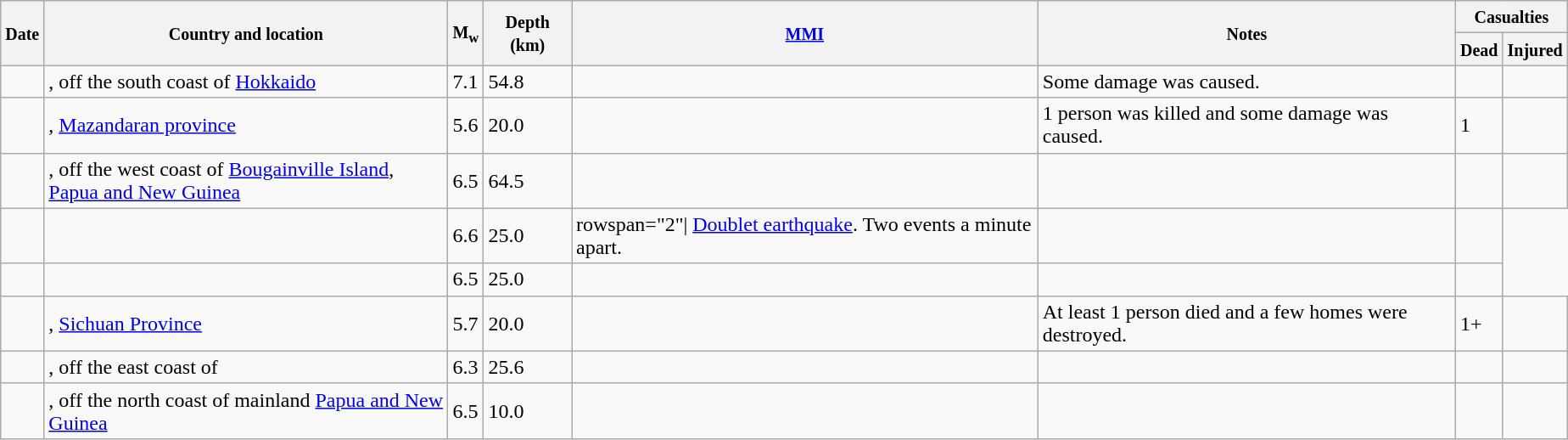<table class="wikitable sortable sort-under" style="border:1px black; margin-left:1em;">
<tr>
<th rowspan="2"><small>Date</small></th>
<th rowspan="2" style="width: 310px"><small>Country and location</small></th>
<th rowspan="2"><small>M<sub>w</sub></small></th>
<th rowspan="2"><small>Depth (km)</small></th>
<th rowspan="2"><small><a href='#'>MMI</a></small></th>
<th rowspan="2" class="unsortable"><small>Notes</small></th>
<th colspan="2"><small>Casualties</small></th>
</tr>
<tr>
<th><small>Dead</small></th>
<th><small>Injured</small></th>
</tr>
<tr>
<td></td>
<td>, off the south coast of <a href='#'>Hokkaido</a></td>
<td>7.1</td>
<td>54.8</td>
<td></td>
<td>Some damage was caused.</td>
<td></td>
<td></td>
</tr>
<tr>
<td></td>
<td>, <a href='#'>Mazandaran province</a></td>
<td>5.6</td>
<td>20.0</td>
<td></td>
<td>1 person was killed and some damage was caused.</td>
<td>1</td>
<td></td>
</tr>
<tr>
<td></td>
<td>, off the west coast of <a href='#'>Bougainville Island</a>, <a href='#'>Papua and New Guinea</a></td>
<td>6.5</td>
<td>64.5</td>
<td></td>
<td></td>
<td></td>
<td></td>
</tr>
<tr>
<td></td>
<td></td>
<td>6.6</td>
<td>25.0</td>
<td>rowspan="2"| <a href='#'>Doublet earthquake</a>. Two events a minute apart.</td>
<td></td>
<td></td>
</tr>
<tr>
<td></td>
<td></td>
<td>6.5</td>
<td>25.0</td>
<td></td>
<td></td>
<td></td>
</tr>
<tr>
<td></td>
<td>, <a href='#'>Sichuan Province</a></td>
<td>5.7</td>
<td>20.0</td>
<td></td>
<td>At least 1 person died and a few homes were destroyed.</td>
<td>1+</td>
<td></td>
</tr>
<tr>
<td></td>
<td>, off the east coast of</td>
<td>6.3</td>
<td>25.6</td>
<td></td>
<td></td>
<td></td>
<td></td>
</tr>
<tr>
<td></td>
<td>, off the north coast of mainland <a href='#'>Papua and New Guinea</a></td>
<td>6.5</td>
<td>10.0</td>
<td></td>
<td></td>
<td></td>
<td></td>
</tr>
</table>
